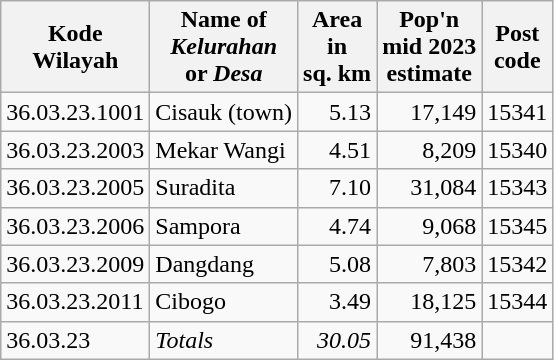<table class="wikitable">
<tr>
<th>Kode <br>Wilayah</th>
<th>Name of <br><em>Kelurahan</em> <br>or <em>Desa</em></th>
<th>Area <br>in <br>sq. km</th>
<th>Pop'n<br>mid 2023<br>estimate</th>
<th>Post<br>code</th>
</tr>
<tr>
<td>36.03.23.1001</td>
<td>Cisauk (town)</td>
<td align="right">5.13</td>
<td align="right">17,149</td>
<td>15341</td>
</tr>
<tr>
<td>36.03.23.2003</td>
<td>Mekar Wangi</td>
<td align="right">4.51</td>
<td align="right">8,209</td>
<td>15340</td>
</tr>
<tr>
<td>36.03.23.2005</td>
<td>Suradita</td>
<td align="right">7.10</td>
<td align="right">31,084</td>
<td>15343</td>
</tr>
<tr>
<td>36.03.23.2006</td>
<td>Sampora</td>
<td align="right">4.74</td>
<td align="right">9,068</td>
<td>15345</td>
</tr>
<tr>
<td>36.03.23.2009</td>
<td>Dangdang</td>
<td align="right">5.08</td>
<td align="right">7,803</td>
<td>15342</td>
</tr>
<tr>
<td>36.03.23.2011</td>
<td>Cibogo</td>
<td align="right">3.49</td>
<td align="right">18,125</td>
<td>15344</td>
</tr>
<tr>
<td>36.03.23</td>
<td><em>Totals</em></td>
<td align="right"><em>30.05</em></td>
<td align="right">91,438</td>
<td></td>
</tr>
</table>
